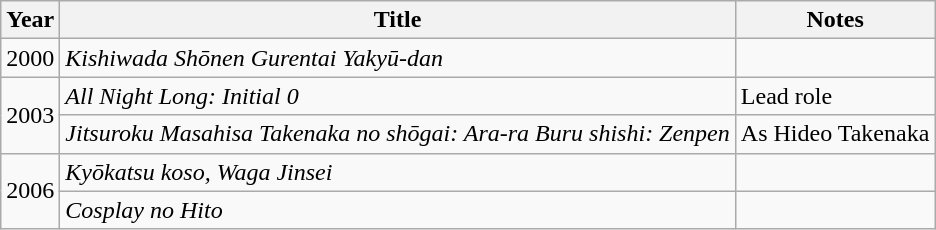<table class="wikitable">
<tr>
<th>Year</th>
<th>Title</th>
<th>Notes</th>
</tr>
<tr>
<td>2000</td>
<td><em>Kishiwada Shōnen Gurentai Yakyū-dan</em></td>
<td></td>
</tr>
<tr>
<td rowspan="2">2003</td>
<td><em>All Night Long: Initial 0</em></td>
<td>Lead role</td>
</tr>
<tr>
<td><em>Jitsuroku Masahisa Takenaka no shōgai: Ara-ra Buru shishi: Zenpen</em></td>
<td>As Hideo Takenaka</td>
</tr>
<tr>
<td rowspan="2">2006</td>
<td><em>Kyōkatsu koso, Waga Jinsei</em></td>
<td></td>
</tr>
<tr>
<td><em>Cosplay no Hito</em></td>
<td></td>
</tr>
</table>
